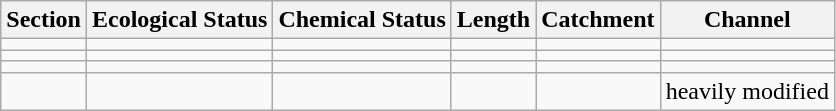<table class="wikitable">
<tr>
<th>Section</th>
<th>Ecological Status</th>
<th>Chemical Status</th>
<th>Length</th>
<th>Catchment</th>
<th>Channel</th>
</tr>
<tr>
<td></td>
<td></td>
<td></td>
<td></td>
<td></td>
<td></td>
</tr>
<tr>
<td></td>
<td></td>
<td></td>
<td></td>
<td></td>
<td></td>
</tr>
<tr>
<td></td>
<td></td>
<td></td>
<td></td>
<td></td>
<td></td>
</tr>
<tr>
<td></td>
<td></td>
<td></td>
<td></td>
<td></td>
<td>heavily modified</td>
</tr>
</table>
